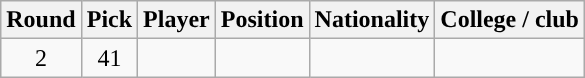<table class="wikitable sortable sortable">
<tr>
<th>Round</th>
<th>Pick</th>
<th>Player</th>
<th>Position</th>
<th>Nationality</th>
<th>College / club</th>
</tr>
<tr style="text-align: center">
<td>2</td>
<td>41</td>
<td></td>
<td></td>
<td></td>
<td></td>
</tr>
</table>
